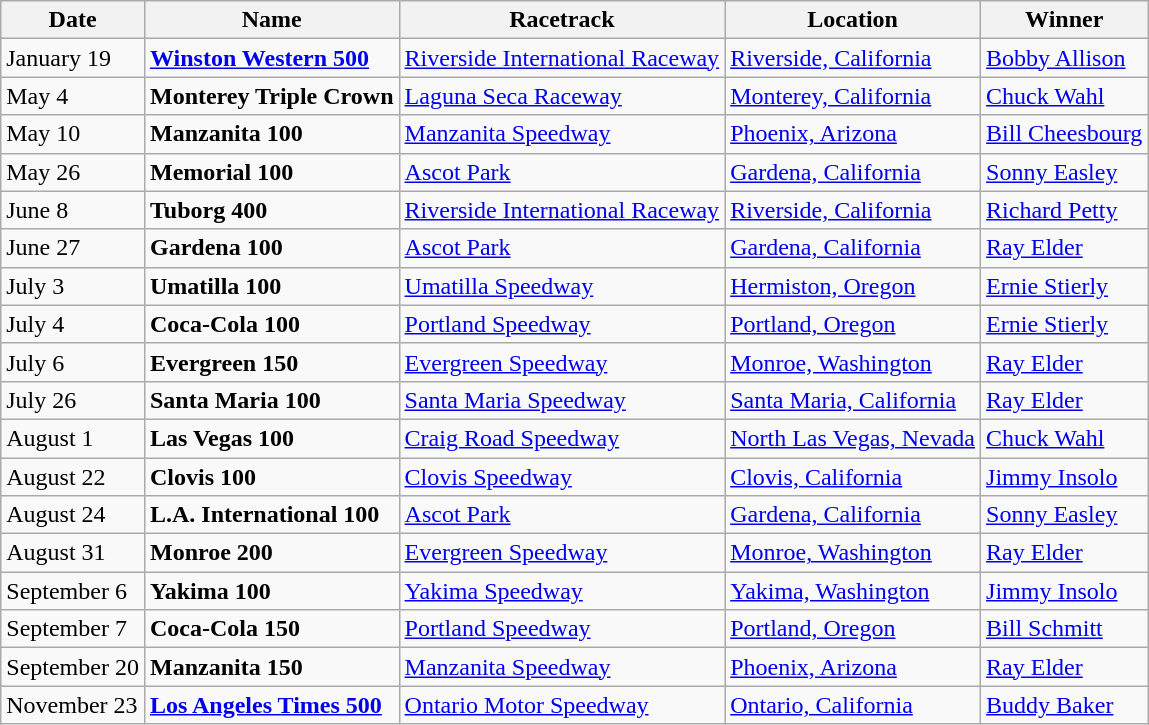<table class="wikitable">
<tr>
<th>Date</th>
<th>Name</th>
<th>Racetrack</th>
<th>Location</th>
<th>Winner</th>
</tr>
<tr>
<td>January 19</td>
<td><a href='#'><strong>Winston Western 500</strong></a></td>
<td><a href='#'>Riverside International Raceway</a></td>
<td><a href='#'>Riverside, California</a></td>
<td><a href='#'>Bobby Allison</a></td>
</tr>
<tr>
<td>May 4</td>
<td><strong>Monterey Triple Crown</strong></td>
<td><a href='#'>Laguna Seca Raceway</a></td>
<td><a href='#'>Monterey, California</a></td>
<td><a href='#'>Chuck Wahl</a></td>
</tr>
<tr>
<td>May 10</td>
<td><strong>Manzanita 100</strong></td>
<td><a href='#'>Manzanita Speedway</a></td>
<td><a href='#'>Phoenix, Arizona</a></td>
<td><a href='#'>Bill Cheesbourg</a></td>
</tr>
<tr>
<td>May 26</td>
<td><strong>Memorial 100</strong></td>
<td><a href='#'>Ascot Park</a></td>
<td><a href='#'>Gardena, California</a></td>
<td><a href='#'>Sonny Easley</a></td>
</tr>
<tr>
<td>June 8</td>
<td><strong>Tuborg 400</strong></td>
<td><a href='#'>Riverside International Raceway</a></td>
<td><a href='#'>Riverside, California</a></td>
<td><a href='#'>Richard Petty</a></td>
</tr>
<tr>
<td>June 27</td>
<td><strong>Gardena 100</strong></td>
<td><a href='#'>Ascot Park</a></td>
<td><a href='#'>Gardena, California</a></td>
<td><a href='#'>Ray Elder</a></td>
</tr>
<tr>
<td>July 3</td>
<td><strong>Umatilla 100</strong></td>
<td><a href='#'>Umatilla Speedway</a></td>
<td><a href='#'>Hermiston, Oregon</a></td>
<td><a href='#'>Ernie Stierly</a></td>
</tr>
<tr>
<td>July 4</td>
<td><strong>Coca-Cola 100</strong></td>
<td><a href='#'>Portland Speedway</a></td>
<td><a href='#'>Portland, Oregon</a></td>
<td><a href='#'>Ernie Stierly</a></td>
</tr>
<tr>
<td>July 6</td>
<td><strong>Evergreen 150</strong></td>
<td><a href='#'>Evergreen Speedway</a></td>
<td><a href='#'>Monroe, Washington</a></td>
<td><a href='#'>Ray Elder</a></td>
</tr>
<tr>
<td>July 26</td>
<td><strong>Santa Maria 100</strong></td>
<td><a href='#'>Santa Maria Speedway</a></td>
<td><a href='#'>Santa Maria, California</a></td>
<td><a href='#'>Ray Elder</a></td>
</tr>
<tr>
<td>August 1</td>
<td><strong>Las Vegas 100</strong></td>
<td><a href='#'>Craig Road Speedway</a></td>
<td><a href='#'>North Las Vegas, Nevada</a></td>
<td><a href='#'>Chuck Wahl</a></td>
</tr>
<tr>
<td>August 22</td>
<td><strong>Clovis 100</strong></td>
<td><a href='#'>Clovis Speedway</a></td>
<td><a href='#'>Clovis, California</a></td>
<td><a href='#'>Jimmy Insolo</a></td>
</tr>
<tr>
<td>August 24</td>
<td><strong>L.A. International 100</strong></td>
<td><a href='#'>Ascot Park</a></td>
<td><a href='#'>Gardena, California</a></td>
<td><a href='#'>Sonny Easley</a></td>
</tr>
<tr>
<td>August 31</td>
<td><strong>Monroe 200</strong></td>
<td><a href='#'>Evergreen Speedway</a></td>
<td><a href='#'>Monroe, Washington</a></td>
<td><a href='#'>Ray Elder</a></td>
</tr>
<tr>
<td>September 6</td>
<td><strong>Yakima 100</strong></td>
<td><a href='#'>Yakima Speedway</a></td>
<td><a href='#'>Yakima, Washington</a></td>
<td><a href='#'>Jimmy Insolo</a></td>
</tr>
<tr>
<td>September 7</td>
<td><strong>Coca-Cola 150</strong></td>
<td><a href='#'>Portland Speedway</a></td>
<td><a href='#'>Portland, Oregon</a></td>
<td><a href='#'>Bill Schmitt</a></td>
</tr>
<tr>
<td>September 20</td>
<td><strong>Manzanita 150</strong></td>
<td><a href='#'>Manzanita Speedway</a></td>
<td><a href='#'>Phoenix, Arizona</a></td>
<td><a href='#'>Ray Elder</a></td>
</tr>
<tr>
<td>November 23</td>
<td><a href='#'><strong>Los Angeles Times 500</strong></a></td>
<td><a href='#'>Ontario Motor Speedway</a></td>
<td><a href='#'>Ontario, California</a></td>
<td><a href='#'>Buddy Baker</a></td>
</tr>
</table>
